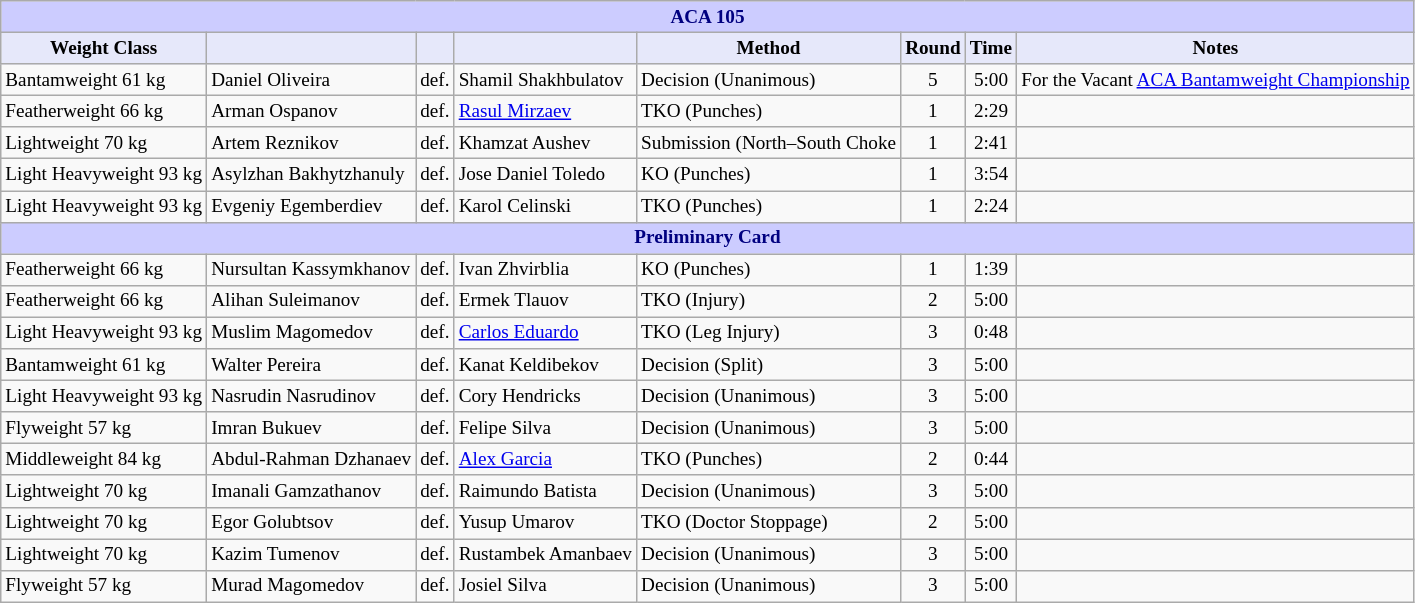<table class="wikitable" style="font-size: 80%;">
<tr>
<th colspan="8" style="background-color: #ccf; color: #000080; text-align: center;"><strong>ACA 105</strong></th>
</tr>
<tr>
<th colspan="1" style="background-color: #E6E8FA; color: #000000; text-align: center;">Weight Class</th>
<th colspan="1" style="background-color: #E6E8FA; color: #000000; text-align: center;"></th>
<th colspan="1" style="background-color: #E6E8FA; color: #000000; text-align: center;"></th>
<th colspan="1" style="background-color: #E6E8FA; color: #000000; text-align: center;"></th>
<th colspan="1" style="background-color: #E6E8FA; color: #000000; text-align: center;">Method</th>
<th colspan="1" style="background-color: #E6E8FA; color: #000000; text-align: center;">Round</th>
<th colspan="1" style="background-color: #E6E8FA; color: #000000; text-align: center;">Time</th>
<th colspan="1" style="background-color: #E6E8FA; color: #000000; text-align: center;">Notes</th>
</tr>
<tr>
<td>Bantamweight 61 kg</td>
<td> Daniel Oliveira</td>
<td>def.</td>
<td> Shamil Shakhbulatov</td>
<td>Decision (Unanimous)</td>
<td align=center>5</td>
<td align=center>5:00</td>
<td>For the Vacant <a href='#'>ACA Bantamweight Championship</a></td>
</tr>
<tr>
<td>Featherweight 66 kg</td>
<td> Arman Ospanov</td>
<td>def.</td>
<td> <a href='#'>Rasul Mirzaev</a></td>
<td>TKO (Punches)</td>
<td align=center>1</td>
<td align=center>2:29</td>
<td></td>
</tr>
<tr>
<td>Lightweight 70 kg</td>
<td> Artem Reznikov</td>
<td>def.</td>
<td> Khamzat Aushev</td>
<td>Submission (North–South Choke</td>
<td align=center>1</td>
<td align=center>2:41</td>
<td></td>
</tr>
<tr>
<td>Light Heavyweight 93 kg</td>
<td> Asylzhan Bakhytzhanuly</td>
<td>def.</td>
<td> Jose Daniel Toledo</td>
<td>KO (Punches)</td>
<td align=center>1</td>
<td align=center>3:54</td>
<td></td>
</tr>
<tr>
<td>Light Heavyweight 93 kg</td>
<td> Evgeniy Egemberdiev</td>
<td>def.</td>
<td> Karol Celinski</td>
<td>TKO (Punches)</td>
<td align=center>1</td>
<td align=center>2:24</td>
<td></td>
</tr>
<tr>
<th colspan="8" style="background-color: #ccf; color: #000080; text-align: center;"><strong>Preliminary Card</strong></th>
</tr>
<tr>
<td>Featherweight 66 kg</td>
<td> Nursultan Kassymkhanov</td>
<td>def.</td>
<td> Ivan Zhvirblia</td>
<td>KO (Punches)</td>
<td align=center>1</td>
<td align=center>1:39</td>
<td></td>
</tr>
<tr>
<td>Featherweight 66 kg</td>
<td> Alihan Suleimanov</td>
<td>def.</td>
<td> Ermek Tlauov</td>
<td>TKO (Injury)</td>
<td align=center>2</td>
<td align=center>5:00</td>
<td></td>
</tr>
<tr>
<td>Light Heavyweight 93 kg</td>
<td> Muslim Magomedov</td>
<td>def.</td>
<td> <a href='#'>Carlos Eduardo</a></td>
<td>TKO (Leg Injury)</td>
<td align=center>3</td>
<td align=center>0:48</td>
<td></td>
</tr>
<tr>
<td>Bantamweight 61 kg</td>
<td> Walter Pereira</td>
<td>def.</td>
<td> Kanat Keldibekov</td>
<td>Decision (Split)</td>
<td align=center>3</td>
<td align=center>5:00</td>
<td></td>
</tr>
<tr>
<td>Light Heavyweight 93 kg</td>
<td> Nasrudin Nasrudinov</td>
<td>def.</td>
<td> Cory Hendricks</td>
<td>Decision (Unanimous)</td>
<td align=center>3</td>
<td align=center>5:00</td>
<td></td>
</tr>
<tr>
<td>Flyweight 57 kg</td>
<td> Imran Bukuev</td>
<td>def.</td>
<td> Felipe Silva</td>
<td>Decision (Unanimous)</td>
<td align=center>3</td>
<td align=center>5:00</td>
<td></td>
</tr>
<tr>
<td>Middleweight 84 kg</td>
<td> Abdul-Rahman Dzhanaev</td>
<td>def.</td>
<td> <a href='#'>Alex Garcia</a></td>
<td>TKO (Punches)</td>
<td align=center>2</td>
<td align=center>0:44</td>
<td></td>
</tr>
<tr>
<td>Lightweight 70 kg</td>
<td> Imanali Gamzathanov</td>
<td>def.</td>
<td> Raimundo Batista</td>
<td>Decision (Unanimous)</td>
<td align=center>3</td>
<td align=center>5:00</td>
<td></td>
</tr>
<tr>
<td>Lightweight 70 kg</td>
<td> Egor Golubtsov</td>
<td>def.</td>
<td> Yusup Umarov</td>
<td>TKO (Doctor Stoppage)</td>
<td align=center>2</td>
<td align=center>5:00</td>
<td></td>
</tr>
<tr>
<td>Lightweight 70 kg</td>
<td> Kazim Tumenov</td>
<td>def.</td>
<td> Rustambek Amanbaev</td>
<td>Decision (Unanimous)</td>
<td align=center>3</td>
<td align=center>5:00</td>
<td></td>
</tr>
<tr>
<td>Flyweight 57 kg</td>
<td> Murad Magomedov</td>
<td>def.</td>
<td> Josiel Silva</td>
<td>Decision (Unanimous)</td>
<td align=center>3</td>
<td align=center>5:00</td>
<td></td>
</tr>
</table>
